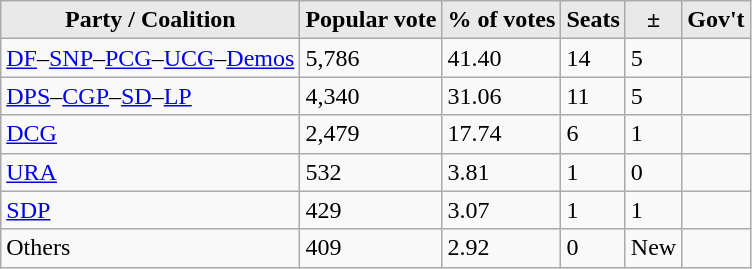<table class="wikitable" style="text-align:left;">
<tr>
<th style="background-color:#E9E9E9" align=left valign=top>Party / Coalition</th>
<th style="background-color:#E9E9E9">Popular vote</th>
<th style="background-color:#E9E9E9">% of votes</th>
<th style="background-color:#E9E9E9">Seats</th>
<th style="background-color:#E9E9E9">±</th>
<th style="background-color:#E9E9E9">Gov't</th>
</tr>
<tr>
<td><a href='#'>DF</a>–<a href='#'>SNP</a>–<a href='#'>PCG</a>–<a href='#'>UCG</a>–<a href='#'>Demos</a></td>
<td>5,786</td>
<td>41.40</td>
<td>14</td>
<td>5</td>
<td></td>
</tr>
<tr>
<td><a href='#'>DPS</a>–<a href='#'>CGP</a>–<a href='#'>SD</a>–<a href='#'>LP</a></td>
<td>4,340</td>
<td>31.06</td>
<td>11</td>
<td>5</td>
<td></td>
</tr>
<tr>
<td><a href='#'>DCG</a></td>
<td>2,479</td>
<td>17.74</td>
<td>6</td>
<td>1</td>
<td></td>
</tr>
<tr>
<td><a href='#'>URA</a></td>
<td>532</td>
<td>3.81</td>
<td>1</td>
<td>0</td>
<td></td>
</tr>
<tr>
<td><a href='#'>SDP</a></td>
<td>429</td>
<td>3.07</td>
<td>1</td>
<td>1</td>
<td></td>
</tr>
<tr>
<td>Others</td>
<td>409</td>
<td>2.92</td>
<td>0</td>
<td>New</td>
<td></td>
</tr>
</table>
